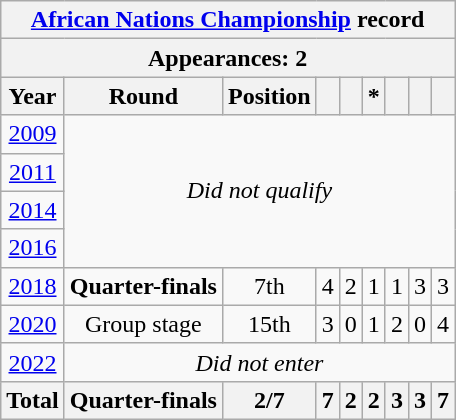<table class="wikitable" style="text-align: center;">
<tr>
<th colspan=9><a href='#'>African Nations Championship</a> record</th>
</tr>
<tr>
<th colspan=9>Appearances: 2</th>
</tr>
<tr>
<th>Year</th>
<th>Round</th>
<th>Position</th>
<th></th>
<th></th>
<th>*</th>
<th></th>
<th></th>
<th></th>
</tr>
<tr>
<td> <a href='#'>2009</a></td>
<td rowspan=4 colspan="8"><em>Did not qualify</em></td>
</tr>
<tr>
<td> <a href='#'>2011</a></td>
</tr>
<tr>
<td> <a href='#'>2014</a></td>
</tr>
<tr>
<td> <a href='#'>2016</a></td>
</tr>
<tr>
<td> <a href='#'>2018</a></td>
<td><strong>Quarter-finals</strong></td>
<td>7th</td>
<td>4</td>
<td>2</td>
<td>1</td>
<td>1</td>
<td>3</td>
<td>3</td>
</tr>
<tr>
<td> <a href='#'>2020</a></td>
<td>Group stage</td>
<td>15th</td>
<td>3</td>
<td>0</td>
<td>1</td>
<td>2</td>
<td>0</td>
<td>4</td>
</tr>
<tr>
<td> <a href='#'>2022</a></td>
<td colspan=8><em>Did not enter</em></td>
</tr>
<tr>
<th><strong>Total</strong></th>
<th><strong>Quarter-finals</strong></th>
<th><strong>2/7</strong></th>
<th><strong>7</strong></th>
<th><strong>2</strong></th>
<th><strong>2</strong></th>
<th><strong>3</strong></th>
<th><strong>3</strong></th>
<th><strong>7</strong></th>
</tr>
</table>
